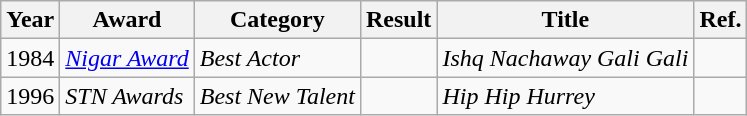<table class="wikitable">
<tr>
<th>Year</th>
<th>Award</th>
<th>Category</th>
<th>Result</th>
<th>Title</th>
<th>Ref.</th>
</tr>
<tr>
<td>1984</td>
<td><em><a href='#'>Nigar Award</a></em></td>
<td><em>Best Actor</em></td>
<td></td>
<td><em>Ishq Nachaway Gali Gali</em></td>
<td></td>
</tr>
<tr>
<td>1996</td>
<td><em>STN Awards</em></td>
<td><em>Best New Talent</em></td>
<td></td>
<td><em>Hip Hip Hurrey</em></td>
<td></td>
</tr>
</table>
